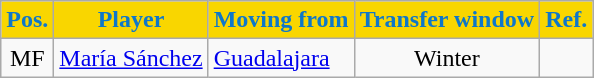<table class="wikitable sortable" style="text-align:center;">
<tr>
<th style=background-color:#F9D600;color:#0E77CA>Pos.</th>
<th style=background-color:#F9D600;color:#0E77CA>Player</th>
<th style=background-color:#F9D600;color:#0E77CA>Moving from</th>
<th style=background-color:#F9D600;color:#0E77CA>Transfer window</th>
<th style=background-color:#F9D600;color:#0E77CA>Ref.</th>
</tr>
<tr>
<td>MF</td>
<td align=left> <a href='#'>María Sánchez</a></td>
<td align=left><a href='#'>Guadalajara</a></td>
<td>Winter</td>
<td></td>
</tr>
</table>
